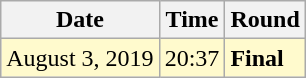<table class="wikitable">
<tr>
<th>Date</th>
<th>Time</th>
<th>Round</th>
</tr>
<tr style=background:lemonchiffon>
<td>August 3, 2019</td>
<td>20:37</td>
<td><strong>Final</strong></td>
</tr>
</table>
